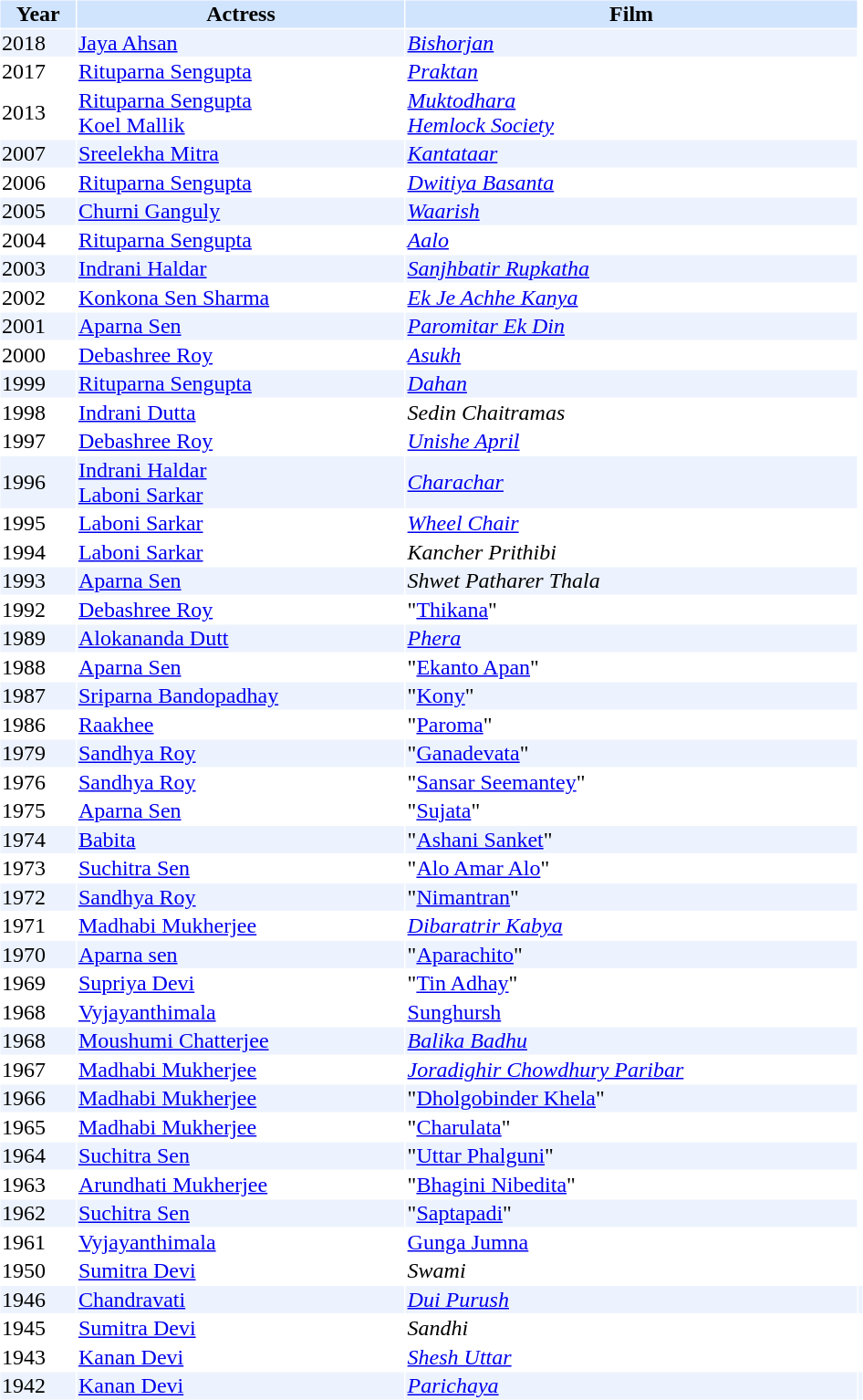<table cellspacing="1" cellpadding="1" border="0" style="width:50%;">
<tr style="background:#d1e4fd;">
<th>Year</th>
<th>Actress</th>
<th>Film</th>
</tr>
<tr style="background:#edf3fe;">
<td>2018</td>
<td><a href='#'>Jaya Ahsan</a></td>
<td><em><a href='#'>Bishorjan</a></em></td>
</tr>
<tr>
<td>2017</td>
<td><a href='#'>Rituparna Sengupta</a></td>
<td><em><a href='#'>Praktan</a></em></td>
</tr>
<tr>
<td>2013</td>
<td><a href='#'>Rituparna Sengupta</a><br><a href='#'>Koel Mallik</a></td>
<td><em><a href='#'>Muktodhara</a></em> <br> <em><a href='#'>Hemlock Society</a></em></td>
</tr>
<tr style="background:#edf3fe;">
<td>2007</td>
<td><a href='#'>Sreelekha Mitra</a></td>
<td><em><a href='#'>Kantataar</a></em></td>
</tr>
<tr>
<td>2006</td>
<td><a href='#'>Rituparna Sengupta</a></td>
<td><em><a href='#'>Dwitiya Basanta</a></em></td>
</tr>
<tr style="background:#edf3fe;">
<td>2005</td>
<td><a href='#'>Churni Ganguly</a></td>
<td><em><a href='#'>Waarish</a></em></td>
</tr>
<tr>
<td>2004</td>
<td><a href='#'>Rituparna Sengupta</a></td>
<td><em><a href='#'>Aalo</a></em></td>
</tr>
<tr style="background:#edf3fe;">
<td>2003</td>
<td><a href='#'>Indrani Haldar</a></td>
<td><em><a href='#'>Sanjhbatir Rupkatha</a></em></td>
</tr>
<tr>
<td>2002</td>
<td><a href='#'>Konkona Sen Sharma</a></td>
<td><em><a href='#'>Ek Je Achhe Kanya</a></em></td>
</tr>
<tr style="background:#edf3fe;">
<td>2001</td>
<td><a href='#'>Aparna Sen</a></td>
<td><em><a href='#'>Paromitar Ek Din</a></em></td>
</tr>
<tr>
<td>2000</td>
<td><a href='#'>Debashree Roy</a></td>
<td><em><a href='#'>Asukh</a></em></td>
</tr>
<tr style="background:#edf3fe;">
<td>1999</td>
<td><a href='#'>Rituparna Sengupta</a></td>
<td><em><a href='#'>Dahan</a></em></td>
</tr>
<tr>
<td>1998</td>
<td><a href='#'>Indrani Dutta</a></td>
<td><em>Sedin Chaitramas</em></td>
<td></td>
</tr>
<tr>
<td>1997</td>
<td><a href='#'>Debashree Roy</a></td>
<td><em><a href='#'>Unishe April</a></em></td>
</tr>
<tr style="background:#edf3fe;">
<td>1996</td>
<td><a href='#'>Indrani Haldar</a> <br> <a href='#'>Laboni Sarkar</a></td>
<td><em><a href='#'>Charachar</a></em></td>
</tr>
<tr>
<td>1995</td>
<td><a href='#'>Laboni Sarkar</a></td>
<td><em><a href='#'>Wheel Chair</a></em></td>
</tr>
<tr>
<td>1994</td>
<td><a href='#'>Laboni Sarkar</a></td>
<td><em>Kancher Prithibi</em></td>
</tr>
<tr style="background:#edf3fe;">
<td>1993</td>
<td><a href='#'>Aparna Sen</a></td>
<td><em>Shwet Patharer Thala</em></td>
</tr>
<tr>
<td>1992</td>
<td><a href='#'>Debashree Roy</a></td>
<td>"<a href='#'>Thikana</a>"</td>
</tr>
<tr style="background:#edf3fe;">
<td>1989</td>
<td><a href='#'>Alokananda Dutt</a></td>
<td><em><a href='#'>Phera</a></em></td>
</tr>
<tr>
<td>1988</td>
<td><a href='#'>Aparna Sen</a></td>
<td>"<a href='#'>Ekanto Apan</a>"</td>
</tr>
<tr style="background:#edf3fe;">
<td>1987</td>
<td><a href='#'>Sriparna Bandopadhay</a></td>
<td>"<a href='#'>Kony</a>"</td>
</tr>
<tr>
<td>1986</td>
<td><a href='#'>Raakhee</a></td>
<td>"<a href='#'>Paroma</a>"</td>
</tr>
<tr style="background:#edf3fe;">
<td>1979</td>
<td><a href='#'>Sandhya Roy</a></td>
<td>"<a href='#'>Ganadevata</a>"</td>
</tr>
<tr>
<td>1976</td>
<td><a href='#'>Sandhya Roy</a></td>
<td>"<a href='#'>Sansar Seemantey</a>"</td>
</tr>
<tr>
<td>1975</td>
<td><a href='#'>Aparna Sen</a></td>
<td>"<a href='#'>Sujata</a>"</td>
</tr>
<tr style="background:#edf3fe;">
<td>1974</td>
<td><a href='#'>Babita</a></td>
<td>"<a href='#'>Ashani Sanket</a>"</td>
</tr>
<tr>
<td>1973</td>
<td><a href='#'>Suchitra Sen</a></td>
<td>"<a href='#'>Alo Amar Alo</a>"</td>
</tr>
<tr style="background:#edf3fe;">
<td>1972</td>
<td><a href='#'>Sandhya Roy</a></td>
<td>"<a href='#'>Nimantran</a>"</td>
</tr>
<tr>
<td>1971</td>
<td><a href='#'>Madhabi Mukherjee</a></td>
<td><em><a href='#'>Dibaratrir Kabya</a></em></td>
</tr>
<tr style="background:#edf3fe;">
<td>1970</td>
<td><a href='#'>Aparna sen</a></td>
<td>"<a href='#'>Aparachito</a>"</td>
</tr>
<tr>
<td>1969</td>
<td><a href='#'>Supriya Devi</a></td>
<td>"<a href='#'>Tin Adhay</a>"</td>
</tr>
<tr>
<td>1968</td>
<td><a href='#'>Vyjayanthimala</a></td>
<td><a href='#'>Sunghursh</a></td>
</tr>
<tr style="background:#edf3fe;">
<td>1968</td>
<td><a href='#'>Moushumi Chatterjee</a></td>
<td><em><a href='#'>Balika Badhu</a></em></td>
</tr>
<tr>
<td>1967</td>
<td><a href='#'>Madhabi Mukherjee</a></td>
<td><em><a href='#'>Joradighir Chowdhury Paribar</a></em></td>
<td></td>
</tr>
<tr style="background:#edf3fe;">
<td>1966</td>
<td><a href='#'>Madhabi Mukherjee</a></td>
<td>"<a href='#'>Dholgobinder Khela</a>"</td>
</tr>
<tr>
<td>1965</td>
<td><a href='#'>Madhabi Mukherjee</a></td>
<td>"<a href='#'>Charulata</a>"</td>
</tr>
<tr style="background:#edf3fe;">
<td>1964</td>
<td><a href='#'>Suchitra Sen</a></td>
<td>"<a href='#'>Uttar Phalguni</a>"</td>
</tr>
<tr>
<td>1963</td>
<td><a href='#'>Arundhati Mukherjee</a></td>
<td>"<a href='#'>Bhagini Nibedita</a>"</td>
</tr>
<tr style="background:#edf3fe;">
<td>1962</td>
<td><a href='#'>Suchitra Sen</a></td>
<td>"<a href='#'>Saptapadi</a>"</td>
</tr>
<tr>
<td>1961</td>
<td><a href='#'>Vyjayanthimala</a></td>
<td><a href='#'>Gunga Jumna</a></td>
</tr>
<tr>
<td>1950</td>
<td><a href='#'>Sumitra Devi</a></td>
<td><em>Swami</em></td>
</tr>
<tr style="background:#edf3fe;">
<td>1946</td>
<td><a href='#'>Chandravati</a></td>
<td><em><a href='#'>Dui Purush</a></em></td>
<td></td>
</tr>
<tr>
<td>1945</td>
<td><a href='#'>Sumitra Devi</a></td>
<td><em>Sandhi</em></td>
<td></td>
</tr>
<tr>
<td>1943</td>
<td><a href='#'>Kanan Devi</a></td>
<td><em><a href='#'>Shesh Uttar</a></em></td>
<td></td>
</tr>
<tr style="background:#edf3fe;">
<td>1942</td>
<td><a href='#'>Kanan Devi</a></td>
<td><em><a href='#'>Parichaya</a></em></td>
<td></td>
</tr>
</table>
